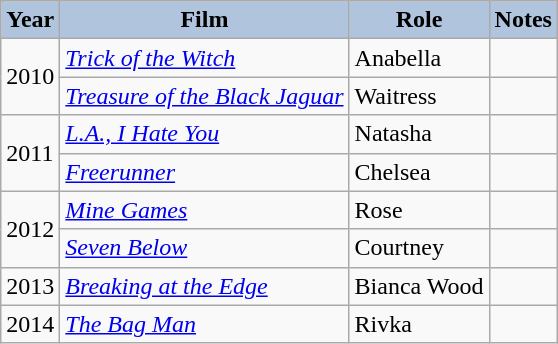<table class="wikitable">
<tr style="text-align:center;">
<th style="background:#B0C4DE;">Year</th>
<th style="background:#B0C4DE;">Film</th>
<th style="background:#B0C4DE;">Role</th>
<th style="background:#B0C4DE;">Notes</th>
</tr>
<tr>
<td rowspan="2">2010</td>
<td><em><a href='#'>Trick of the Witch</a></em></td>
<td>Anabella</td>
<td></td>
</tr>
<tr>
<td><em><a href='#'>Treasure of the Black Jaguar</a></em></td>
<td>Waitress</td>
<td></td>
</tr>
<tr>
<td rowspan="2">2011</td>
<td><em><a href='#'>L.A., I Hate You</a></em></td>
<td>Natasha</td>
<td></td>
</tr>
<tr>
<td><em><a href='#'>Freerunner</a></em></td>
<td>Chelsea</td>
<td></td>
</tr>
<tr>
<td rowspan="2">2012</td>
<td><em><a href='#'>Mine Games</a></em></td>
<td>Rose</td>
<td></td>
</tr>
<tr>
<td><em><a href='#'>Seven Below</a></em></td>
<td>Courtney</td>
<td></td>
</tr>
<tr>
<td rowspan="1">2013</td>
<td><em><a href='#'>Breaking at the Edge</a></em></td>
<td>Bianca Wood</td>
<td></td>
</tr>
<tr>
<td rowspan="1">2014</td>
<td><em><a href='#'>The Bag Man</a></em></td>
<td>Rivka</td>
<td></td>
</tr>
</table>
